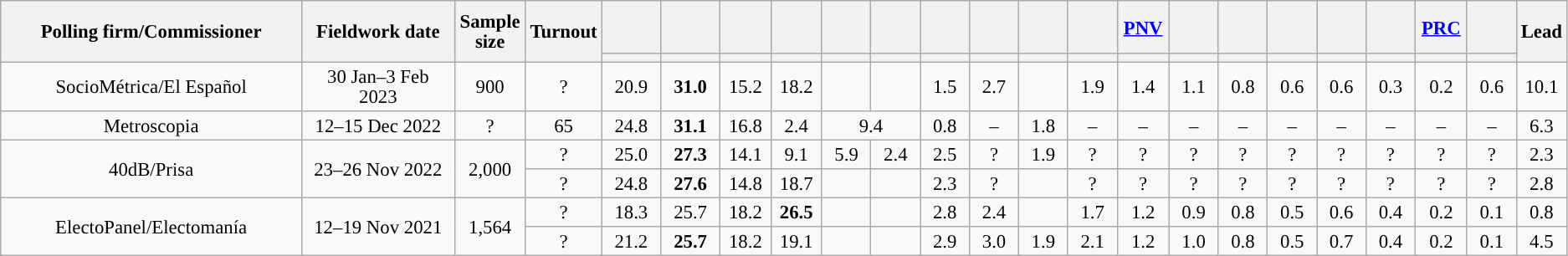<table class="wikitable collapsible collapsed" style="text-align:center; font-size:95%; line-height:16px;">
<tr style="height:42px;">
<th style="width:250px;" rowspan="2">Polling firm/Commissioner</th>
<th style="width:125px;" rowspan="2">Fieldwork date</th>
<th style="width:50px;" rowspan="2">Sample size</th>
<th style="width:45px;" rowspan="2">Turnout</th>
<th style="width:43px;"></th>
<th style="width:43px;"></th>
<th style="width:35px;"></th>
<th style="width:35px;"></th>
<th style="width:35px;"></th>
<th style="width:35px;"></th>
<th style="width:35px;"></th>
<th style="width:35px;"></th>
<th style="width:35px;"></th>
<th style="width:35px;"></th>
<th style="width:35px;"><a href='#'>PNV</a></th>
<th style="width:35px;"></th>
<th style="width:35px;"></th>
<th style="width:35px;"></th>
<th style="width:35px;"></th>
<th style="width:35px;"></th>
<th style="width:35px;"><a href='#'>PRC</a></th>
<th style="width:35px;"></th>
<th style="width:30px;" rowspan="2">Lead</th>
</tr>
<tr>
<th style="color:inherit;background:"></th>
<th style="color:inherit;background:"></th>
<th style="color:inherit;background:"></th>
<th style="color:inherit;background:"></th>
<th style="color:inherit;background:"></th>
<th style="color:inherit;background:"></th>
<th style="color:inherit;background:"></th>
<th style="color:inherit;background:"></th>
<th style="color:inherit;background:"></th>
<th style="color:inherit;background:"></th>
<th style="color:inherit;background:"></th>
<th style="color:inherit;background:"></th>
<th style="color:inherit;background:"></th>
<th style="color:inherit;background:"></th>
<th style="color:inherit;background:"></th>
<th style="color:inherit;background:"></th>
<th style="color:inherit;background:"></th>
<th style="color:inherit;background:"></th>
</tr>
<tr>
<td>SocioMétrica/El Español</td>
<td>30 Jan–3 Feb 2023</td>
<td>900</td>
<td>?</td>
<td>20.9<br></td>
<td><strong>31.0</strong><br></td>
<td>15.2<br></td>
<td>18.2<br></td>
<td></td>
<td></td>
<td>1.5<br></td>
<td>2.7<br></td>
<td></td>
<td>1.9<br></td>
<td>1.4<br></td>
<td>1.1<br></td>
<td>0.8<br></td>
<td>0.6<br></td>
<td>0.6<br></td>
<td>0.3<br></td>
<td>0.2<br></td>
<td>0.6<br></td>
<td style="background:">10.1</td>
</tr>
<tr>
<td>Metroscopia</td>
<td>12–15 Dec 2022</td>
<td>?</td>
<td>65</td>
<td>24.8<br></td>
<td><strong>31.1</strong><br></td>
<td>16.8<br></td>
<td>2.4<br></td>
<td colspan="2">9.4<br></td>
<td>0.8<br></td>
<td>–</td>
<td>1.8<br></td>
<td>–</td>
<td>–</td>
<td>–</td>
<td>–</td>
<td>–</td>
<td>–</td>
<td>–</td>
<td>–</td>
<td>–</td>
<td style="background:">6.3</td>
</tr>
<tr>
<td rowspan="2">40dB/Prisa</td>
<td rowspan="2">23–26 Nov 2022</td>
<td rowspan="2">2,000</td>
<td>?</td>
<td>25.0<br></td>
<td><strong>27.3</strong><br></td>
<td>14.1<br></td>
<td>9.1<br></td>
<td>5.9<br></td>
<td>2.4<br></td>
<td>2.5<br></td>
<td>?<br></td>
<td>1.9<br></td>
<td>?<br></td>
<td>?<br></td>
<td>?<br></td>
<td>?<br></td>
<td>?<br></td>
<td>?<br></td>
<td>?<br></td>
<td>?<br></td>
<td>?<br></td>
<td style="background:">2.3</td>
</tr>
<tr>
<td>?</td>
<td>24.8<br></td>
<td><strong>27.6</strong><br></td>
<td>14.8<br></td>
<td>18.7<br></td>
<td></td>
<td></td>
<td>2.3<br></td>
<td>?<br></td>
<td></td>
<td>?<br></td>
<td>?<br></td>
<td>?<br></td>
<td>?<br></td>
<td>?<br></td>
<td>?<br></td>
<td>?<br></td>
<td>?<br></td>
<td>?<br></td>
<td style="background:">2.8</td>
</tr>
<tr>
<td rowspan="2">ElectoPanel/Electomanía</td>
<td rowspan="2">12–19 Nov 2021</td>
<td rowspan="2">1,564</td>
<td>?</td>
<td>18.3<br></td>
<td>25.7<br></td>
<td>18.2<br></td>
<td><strong>26.5</strong><br></td>
<td></td>
<td></td>
<td>2.8<br></td>
<td>2.4<br></td>
<td></td>
<td>1.7<br></td>
<td>1.2<br></td>
<td>0.9<br></td>
<td>0.8<br></td>
<td>0.5<br></td>
<td>0.6<br></td>
<td>0.4<br></td>
<td>0.2<br></td>
<td>0.1<br></td>
<td style="background:">0.8</td>
</tr>
<tr>
<td>?</td>
<td>21.2<br></td>
<td><strong>25.7</strong><br></td>
<td>18.2<br></td>
<td>19.1<br></td>
<td></td>
<td></td>
<td>2.9<br></td>
<td>3.0<br></td>
<td>1.9<br></td>
<td>2.1<br></td>
<td>1.2<br></td>
<td>1.0<br></td>
<td>0.8<br></td>
<td>0.5<br></td>
<td>0.7<br></td>
<td>0.4<br></td>
<td>0.2<br></td>
<td>0.1<br></td>
<td style="background:">4.5</td>
</tr>
</table>
